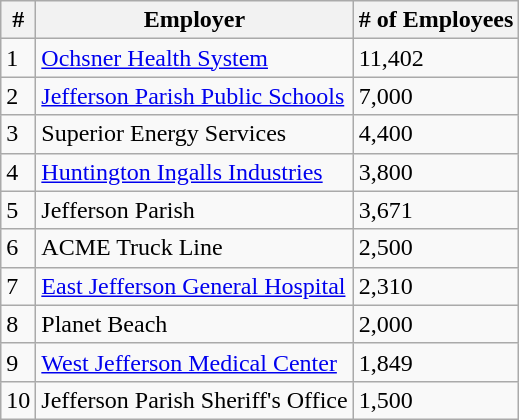<table class="wikitable">
<tr>
<th>#</th>
<th>Employer</th>
<th># of Employees</th>
</tr>
<tr>
<td>1</td>
<td><a href='#'>Ochsner Health System</a></td>
<td>11,402</td>
</tr>
<tr>
<td>2</td>
<td><a href='#'>Jefferson Parish Public Schools</a></td>
<td>7,000</td>
</tr>
<tr>
<td>3</td>
<td>Superior Energy Services</td>
<td>4,400</td>
</tr>
<tr>
<td>4</td>
<td><a href='#'>Huntington Ingalls Industries</a></td>
<td>3,800</td>
</tr>
<tr>
<td>5</td>
<td>Jefferson Parish</td>
<td>3,671</td>
</tr>
<tr>
<td>6</td>
<td>ACME Truck Line</td>
<td>2,500</td>
</tr>
<tr>
<td>7</td>
<td><a href='#'>East Jefferson General Hospital</a></td>
<td>2,310</td>
</tr>
<tr>
<td>8</td>
<td>Planet Beach</td>
<td>2,000</td>
</tr>
<tr>
<td>9</td>
<td><a href='#'>West Jefferson Medical Center</a></td>
<td>1,849</td>
</tr>
<tr>
<td>10</td>
<td>Jefferson Parish Sheriff's Office</td>
<td>1,500</td>
</tr>
</table>
